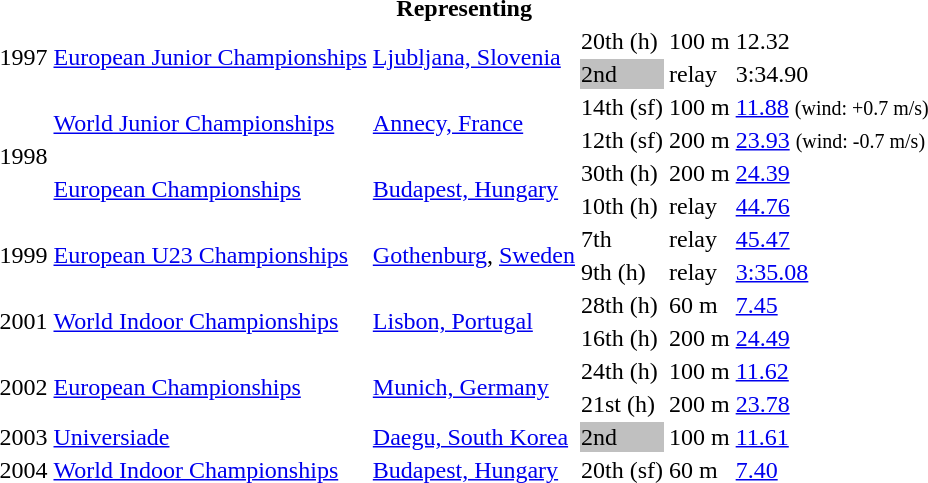<table>
<tr>
<th colspan="6">Representing </th>
</tr>
<tr>
<td rowspan=2>1997</td>
<td rowspan=2><a href='#'>European Junior Championships</a></td>
<td rowspan=2><a href='#'>Ljubljana, Slovenia</a></td>
<td>20th (h)</td>
<td>100 m</td>
<td>12.32</td>
</tr>
<tr>
<td bgcolor=silver>2nd</td>
<td> relay</td>
<td>3:34.90</td>
</tr>
<tr>
<td rowspan=4>1998</td>
<td rowspan=2><a href='#'>World Junior Championships</a></td>
<td rowspan=2><a href='#'>Annecy, France</a></td>
<td>14th (sf)</td>
<td>100 m</td>
<td><a href='#'>11.88</a> <small>(wind: +0.7 m/s)</small></td>
</tr>
<tr>
<td>12th (sf)</td>
<td>200 m</td>
<td><a href='#'>23.93</a> <small>(wind: -0.7 m/s)</small></td>
</tr>
<tr>
<td rowspan=2><a href='#'>European Championships</a></td>
<td rowspan=2><a href='#'>Budapest, Hungary</a></td>
<td>30th (h)</td>
<td>200 m</td>
<td><a href='#'>24.39</a></td>
</tr>
<tr>
<td>10th (h)</td>
<td> relay</td>
<td><a href='#'>44.76</a></td>
</tr>
<tr>
<td rowspan=2>1999</td>
<td rowspan=2><a href='#'>European U23 Championships</a></td>
<td rowspan=2><a href='#'>Gothenburg</a>, <a href='#'>Sweden</a></td>
<td>7th</td>
<td> relay</td>
<td><a href='#'>45.47</a></td>
</tr>
<tr>
<td>9th (h)</td>
<td> relay</td>
<td><a href='#'>3:35.08</a></td>
</tr>
<tr>
<td rowspan=2>2001</td>
<td rowspan=2><a href='#'>World Indoor Championships</a></td>
<td rowspan=2><a href='#'>Lisbon, Portugal</a></td>
<td>28th (h)</td>
<td>60 m</td>
<td><a href='#'>7.45</a></td>
</tr>
<tr>
<td>16th (h)</td>
<td>200 m</td>
<td><a href='#'>24.49</a></td>
</tr>
<tr>
<td rowspan=2>2002</td>
<td rowspan=2><a href='#'>European Championships</a></td>
<td rowspan=2><a href='#'>Munich, Germany</a></td>
<td>24th (h)</td>
<td>100 m</td>
<td><a href='#'>11.62</a></td>
</tr>
<tr>
<td>21st (h)</td>
<td>200 m</td>
<td><a href='#'>23.78</a></td>
</tr>
<tr>
<td>2003</td>
<td><a href='#'>Universiade</a></td>
<td><a href='#'>Daegu, South Korea</a></td>
<td bgcolor=silver>2nd</td>
<td>100 m</td>
<td><a href='#'>11.61</a></td>
</tr>
<tr>
<td>2004</td>
<td><a href='#'>World Indoor Championships</a></td>
<td><a href='#'>Budapest, Hungary</a></td>
<td>20th (sf)</td>
<td>60 m</td>
<td><a href='#'>7.40</a></td>
</tr>
</table>
